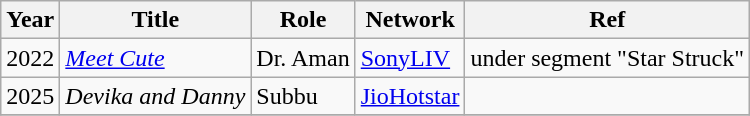<table class="wikitable">
<tr>
<th>Year</th>
<th>Title</th>
<th>Role</th>
<th>Network</th>
<th>Ref</th>
</tr>
<tr>
<td>2022</td>
<td><em><a href='#'>Meet Cute</a></em></td>
<td>Dr. Aman</td>
<td><a href='#'>SonyLIV</a></td>
<td>under segment "Star Struck"</td>
</tr>
<tr>
<td>2025</td>
<td><em>Devika and Danny</em></td>
<td>Subbu</td>
<td><a href='#'>JioHotstar</a></td>
<td></td>
</tr>
<tr>
</tr>
</table>
